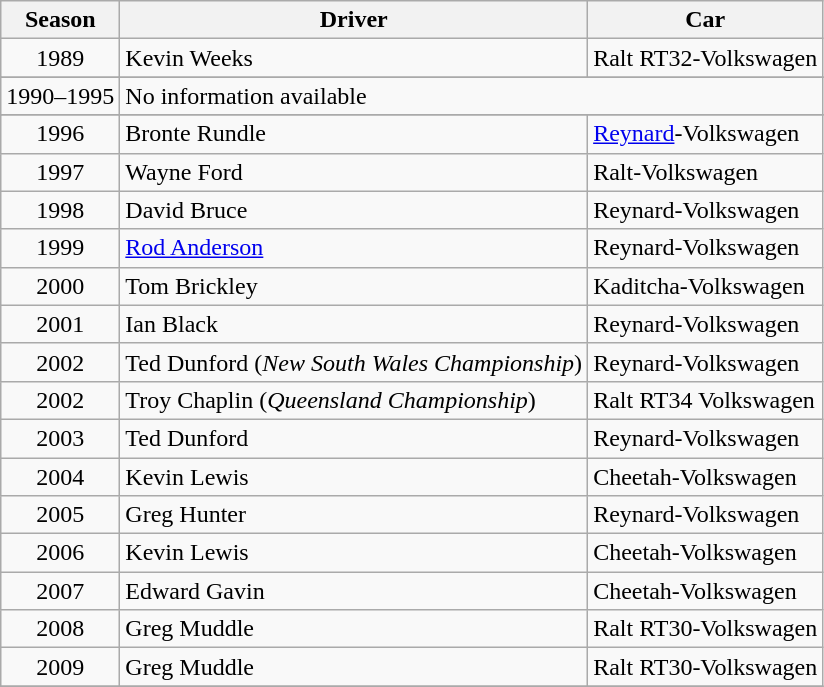<table class="wikitable">
<tr>
<th>Season</th>
<th>Driver</th>
<th>Car</th>
</tr>
<tr align="center">
<td 1989 Australian Formula Two season>1989</td>
<td align="left">Kevin Weeks</td>
<td align="left">Ralt RT32-Volkswagen</td>
</tr>
<tr align="center">
</tr>
<tr align="center">
<td>1990–1995</td>
<td align="left" colspan="2">No information available</td>
</tr>
<tr align="center">
</tr>
<tr align="center">
<td 1996 Australian Formula Two season>1996</td>
<td align="left">Bronte Rundle</td>
<td align="left"><a href='#'>Reynard</a>-Volkswagen</td>
</tr>
<tr align="center">
<td 1997 Australian Formula Two season>1997</td>
<td align="left">Wayne Ford</td>
<td align="left">Ralt-Volkswagen</td>
</tr>
<tr align="center">
<td 1998 Australian Formula Two season>1998</td>
<td align="left">David Bruce</td>
<td align="left">Reynard-Volkswagen</td>
</tr>
<tr align="center">
<td 1999 Australian Formula Two season>1999</td>
<td align="left"><a href='#'>Rod Anderson</a></td>
<td align="left">Reynard-Volkswagen</td>
</tr>
<tr align="center">
<td>2000</td>
<td align="left">Tom Brickley</td>
<td align="left">Kaditcha-Volkswagen</td>
</tr>
<tr align="center">
<td 2001 Australian Formula Two season>2001</td>
<td align="left">Ian Black</td>
<td align="left">Reynard-Volkswagen</td>
</tr>
<tr align="center">
<td 2002 Australian Formula Two season>2002</td>
<td align="left">Ted Dunford (<em>New South Wales Championship</em>)</td>
<td align="left">Reynard-Volkswagen</td>
</tr>
<tr align="center">
<td 2002 Australian Formula Two season>2002</td>
<td align="left">Troy Chaplin (<em>Queensland Championship</em>)</td>
<td align="left">Ralt RT34 Volkswagen</td>
</tr>
<tr align="center">
<td 2003 Australian Formula Two season>2003</td>
<td align="left">Ted Dunford</td>
<td align="left">Reynard-Volkswagen</td>
</tr>
<tr align="center">
<td 2004 Australian Formula Two season>2004</td>
<td align="left">Kevin Lewis</td>
<td align="left">Cheetah-Volkswagen</td>
</tr>
<tr align="center">
<td 2005 Australian Formula Two season>2005</td>
<td align="left">Greg Hunter</td>
<td align="left">Reynard-Volkswagen</td>
</tr>
<tr align="center">
<td 2006 Australian Formula Two season>2006</td>
<td align="left">Kevin Lewis</td>
<td align="left">Cheetah-Volkswagen</td>
</tr>
<tr align="center">
<td 2007 Australian Formula Two season>2007</td>
<td align="left">Edward Gavin</td>
<td align="left">Cheetah-Volkswagen</td>
</tr>
<tr align="center">
<td 2008 Australian Formula Two season>2008</td>
<td align="left">Greg Muddle</td>
<td align="left">Ralt RT30-Volkswagen</td>
</tr>
<tr align="center">
<td 2009 Australian Formula Two season>2009</td>
<td align="left">Greg Muddle</td>
<td align="left">Ralt RT30-Volkswagen</td>
</tr>
<tr align="center">
</tr>
</table>
